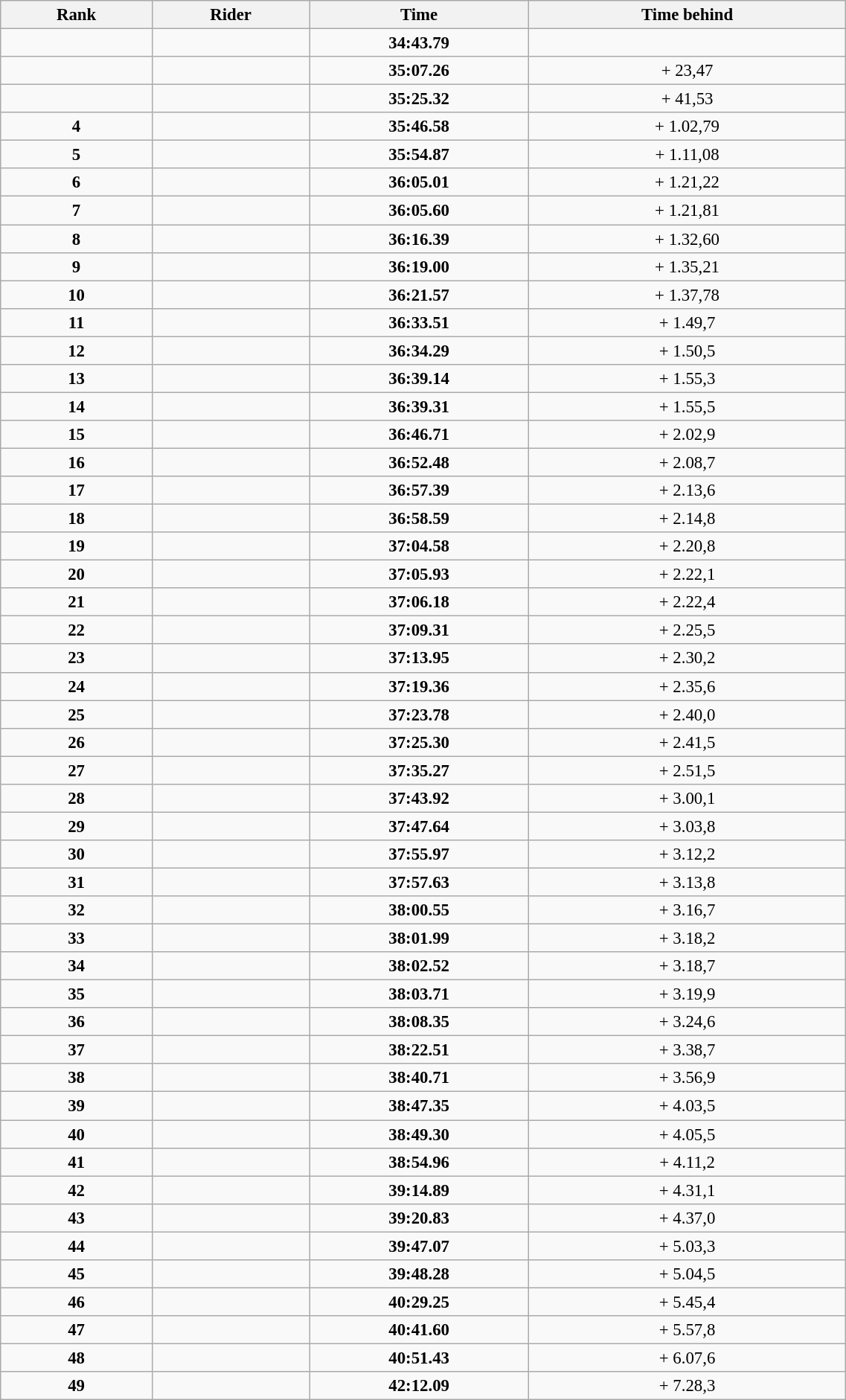<table class=wikitable  style="text-align:center; font-size:95%;" width="60%">
<tr>
<th>Rank</th>
<th>Rider</th>
<th>Time</th>
<th>Time behind</th>
</tr>
<tr>
<td></td>
<td align="left"></td>
<td><strong>34:43.79</strong></td>
</tr>
<tr>
<td></td>
<td align="left"></td>
<td><strong>35:07.26</strong></td>
<td>+ 23,47</td>
</tr>
<tr>
<td></td>
<td align="left"></td>
<td><strong>35:25.32</strong></td>
<td>+ 41,53</td>
</tr>
<tr>
<td><strong>4</strong></td>
<td align="left"></td>
<td><strong>35:46.58</strong></td>
<td>+ 1.02,79</td>
</tr>
<tr>
<td><strong>5</strong></td>
<td align="left"></td>
<td><strong>35:54.87</strong></td>
<td>+ 1.11,08</td>
</tr>
<tr>
<td><strong>6</strong></td>
<td align="left"></td>
<td><strong>36:05.01</strong></td>
<td>+ 1.21,22</td>
</tr>
<tr>
<td><strong>7</strong></td>
<td align="left"></td>
<td><strong>36:05.60</strong></td>
<td>+ 1.21,81</td>
</tr>
<tr>
<td><strong>8</strong></td>
<td align="left"></td>
<td><strong>36:16.39</strong></td>
<td>+ 1.32,60</td>
</tr>
<tr>
<td><strong>9</strong></td>
<td align="left"></td>
<td><strong>36:19.00</strong></td>
<td>+ 1.35,21</td>
</tr>
<tr>
<td><strong>10</strong></td>
<td align="left"></td>
<td><strong>36:21.57</strong></td>
<td>+ 1.37,78</td>
</tr>
<tr>
<td><strong>11</strong></td>
<td align="left"></td>
<td><strong>36:33.51</strong></td>
<td>+ 1.49,7</td>
</tr>
<tr>
<td><strong>12</strong></td>
<td align="left"></td>
<td><strong>36:34.29</strong></td>
<td>+ 1.50,5</td>
</tr>
<tr>
<td><strong>13</strong></td>
<td align="left"></td>
<td><strong>36:39.14</strong></td>
<td>+ 1.55,3</td>
</tr>
<tr>
<td><strong>14</strong></td>
<td align="left"></td>
<td><strong>36:39.31</strong></td>
<td>+ 1.55,5</td>
</tr>
<tr>
<td><strong>15</strong></td>
<td align="left"></td>
<td><strong>36:46.71</strong></td>
<td>+ 2.02,9</td>
</tr>
<tr>
<td><strong>16</strong></td>
<td align="left"></td>
<td><strong>36:52.48</strong></td>
<td>+ 2.08,7</td>
</tr>
<tr>
<td><strong>17</strong></td>
<td align="left"></td>
<td><strong>36:57.39</strong></td>
<td>+ 2.13,6</td>
</tr>
<tr>
<td><strong>18</strong></td>
<td align="left"></td>
<td><strong>36:58.59</strong></td>
<td>+ 2.14,8</td>
</tr>
<tr>
<td><strong>19</strong></td>
<td align="left"></td>
<td><strong>37:04.58</strong></td>
<td>+ 2.20,8</td>
</tr>
<tr>
<td><strong>20</strong></td>
<td align="left"></td>
<td><strong>37:05.93</strong></td>
<td>+ 2.22,1</td>
</tr>
<tr>
<td><strong>21</strong></td>
<td align="left"></td>
<td><strong>37:06.18</strong></td>
<td>+ 2.22,4</td>
</tr>
<tr>
<td><strong>22</strong></td>
<td align="left"></td>
<td><strong>37:09.31</strong></td>
<td>+ 2.25,5</td>
</tr>
<tr>
<td><strong>23</strong></td>
<td align="left"></td>
<td><strong>37:13.95</strong></td>
<td>+ 2.30,2</td>
</tr>
<tr>
<td><strong>24</strong></td>
<td align="left"></td>
<td><strong>37:19.36</strong></td>
<td>+ 2.35,6</td>
</tr>
<tr>
<td><strong>25</strong></td>
<td align="left"></td>
<td><strong>37:23.78</strong></td>
<td>+ 2.40,0</td>
</tr>
<tr>
<td><strong>26</strong></td>
<td align="left"></td>
<td><strong>37:25.30</strong></td>
<td>+ 2.41,5</td>
</tr>
<tr>
<td><strong>27</strong></td>
<td align="left"></td>
<td><strong>37:35.27</strong></td>
<td>+ 2.51,5</td>
</tr>
<tr>
<td><strong>28</strong></td>
<td align="left"></td>
<td><strong>37:43.92</strong></td>
<td>+ 3.00,1</td>
</tr>
<tr>
<td><strong>29</strong></td>
<td align="left"></td>
<td><strong>37:47.64</strong></td>
<td>+ 3.03,8</td>
</tr>
<tr>
<td><strong>30</strong></td>
<td align="left"></td>
<td><strong>37:55.97</strong></td>
<td>+ 3.12,2</td>
</tr>
<tr>
<td><strong>31</strong></td>
<td align="left"></td>
<td><strong>37:57.63</strong></td>
<td>+ 3.13,8</td>
</tr>
<tr>
<td><strong>32</strong></td>
<td align="left"></td>
<td><strong>38:00.55</strong></td>
<td>+ 3.16,7</td>
</tr>
<tr>
<td><strong>33</strong></td>
<td align="left"></td>
<td><strong>38:01.99</strong></td>
<td>+ 3.18,2</td>
</tr>
<tr>
<td><strong>34</strong></td>
<td align="left"></td>
<td><strong>38:02.52</strong></td>
<td>+ 3.18,7</td>
</tr>
<tr>
<td><strong>35</strong></td>
<td align="left"></td>
<td><strong>38:03.71</strong></td>
<td>+ 3.19,9</td>
</tr>
<tr>
<td><strong>36</strong></td>
<td align="left"></td>
<td><strong>38:08.35</strong></td>
<td>+ 3.24,6</td>
</tr>
<tr>
<td><strong>37</strong></td>
<td align="left"></td>
<td><strong>38:22.51</strong></td>
<td>+ 3.38,7</td>
</tr>
<tr>
<td><strong>38</strong></td>
<td align="left"></td>
<td><strong>38:40.71</strong></td>
<td>+ 3.56,9</td>
</tr>
<tr>
<td><strong>39</strong></td>
<td align="left"></td>
<td><strong>38:47.35</strong></td>
<td>+ 4.03,5</td>
</tr>
<tr>
<td><strong>40</strong></td>
<td align="left"></td>
<td><strong>38:49.30</strong></td>
<td>+ 4.05,5</td>
</tr>
<tr>
<td><strong>41</strong></td>
<td align="left"></td>
<td><strong>38:54.96</strong></td>
<td>+ 4.11,2</td>
</tr>
<tr>
<td><strong>42</strong></td>
<td align="left"></td>
<td><strong>39:14.89</strong></td>
<td>+ 4.31,1</td>
</tr>
<tr>
<td><strong>43</strong></td>
<td align="left"></td>
<td><strong>39:20.83</strong></td>
<td>+ 4.37,0</td>
</tr>
<tr>
<td><strong>44</strong></td>
<td align="left"></td>
<td><strong>39:47.07</strong></td>
<td>+ 5.03,3</td>
</tr>
<tr>
<td><strong>45</strong></td>
<td align="left"></td>
<td><strong>39:48.28</strong></td>
<td>+ 5.04,5</td>
</tr>
<tr>
<td><strong>46</strong></td>
<td align="left"></td>
<td><strong>40:29.25</strong></td>
<td>+ 5.45,4</td>
</tr>
<tr>
<td><strong>47</strong></td>
<td align="left"></td>
<td><strong>40:41.60</strong></td>
<td>+ 5.57,8</td>
</tr>
<tr>
<td><strong>48</strong></td>
<td align="left"></td>
<td><strong>40:51.43</strong></td>
<td>+ 6.07,6</td>
</tr>
<tr>
<td><strong>49</strong></td>
<td align="left"></td>
<td><strong>42:12.09</strong></td>
<td>+ 7.28,3</td>
</tr>
</table>
